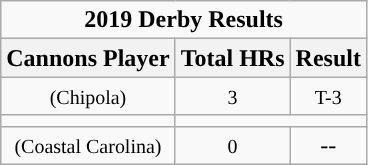<table class="wikitable" style="text-align:center">
<tr>
<td colspan="6"><strong>2019 Derby Results</strong></td>
</tr>
<tr>
<th>Cannons Player</th>
<th>Total HRs</th>
<th>Result</th>
</tr>
<tr>
<td><small> (Chipola)</small></td>
<td><small>3</small></td>
<td><small>T-3</small></td>
</tr>
<tr>
<td></td>
</tr>
<tr>
<td><small> (Coastal Carolina)</small></td>
<td><small>0</small></td>
<td>--</td>
</tr>
</table>
